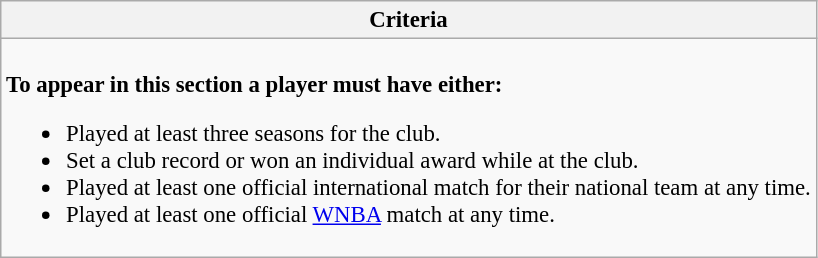<table class="wikitable collapsible collapsed" style="font-size:95%;">
<tr>
<th>Criteria</th>
</tr>
<tr>
<td><br><strong>To appear in this section a player must have either:</strong><ul><li>Played at least three seasons for the club.</li><li>Set a club record or won an individual award while at the club.</li><li>Played at least one official international match for their national team at any time.</li><li>Played at least one official <a href='#'>WNBA</a> match at any time.</li></ul></td>
</tr>
</table>
